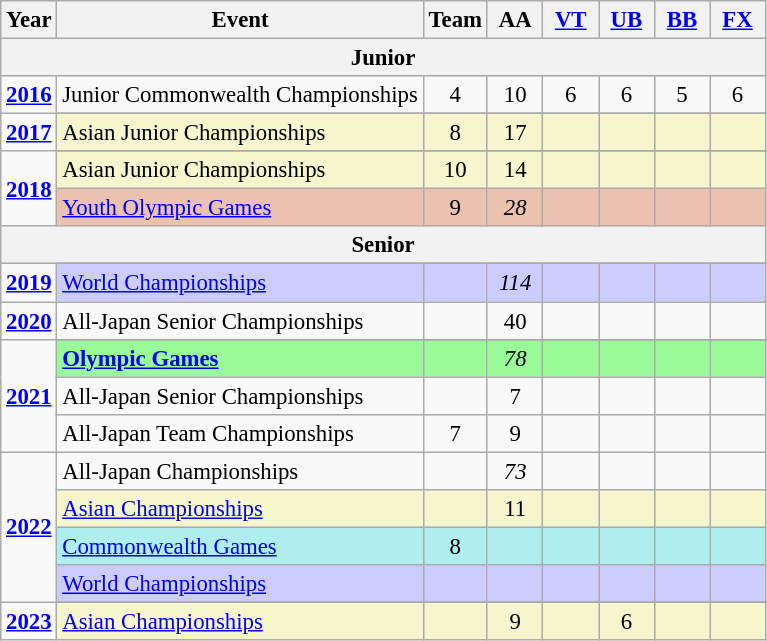<table class="wikitable" style="text-align:center; font-size:95%;">
<tr>
<th align="center">Year</th>
<th align="center">Event</th>
<th style="width:30px;">Team</th>
<th style="width:30px;">AA</th>
<th style="width:30px;"><a href='#'>VT</a></th>
<th style="width:30px;"><a href='#'>UB</a></th>
<th style="width:30px;"><a href='#'>BB</a></th>
<th style="width:30px;"><a href='#'>FX</a></th>
</tr>
<tr>
<th colspan="8"><strong>Junior</strong></th>
</tr>
<tr>
<td rowspan="1"><strong><a href='#'>2016</a></strong></td>
<td align=left>Junior Commonwealth Championships</td>
<td>4</td>
<td>10</td>
<td>6</td>
<td>6</td>
<td>5</td>
<td>6</td>
</tr>
<tr>
<td rowspan="2"><strong><a href='#'>2017</a></strong></td>
</tr>
<tr bgcolor=#F5F6CE>
<td align=left>Asian Junior Championships</td>
<td>8</td>
<td>17</td>
<td></td>
<td></td>
<td></td>
<td></td>
</tr>
<tr>
<td rowspan="3"><strong><a href='#'>2018</a></strong></td>
</tr>
<tr bgcolor=#F5F6CE>
<td align=left>Asian Junior Championships</td>
<td>10</td>
<td>14</td>
<td></td>
<td></td>
<td></td>
<td></td>
</tr>
<tr bgcolor=#EBC2AF>
<td align=left><a href='#'>Youth Olympic Games</a></td>
<td>9</td>
<td><em>28</em></td>
<td></td>
<td></td>
<td></td>
<td></td>
</tr>
<tr>
<th colspan="8"><strong>Senior</strong></th>
</tr>
<tr>
<td rowspan="2"><strong><a href='#'>2019</a></strong></td>
</tr>
<tr bgcolor=#CCCCFF>
<td align=left><a href='#'>World Championships</a></td>
<td></td>
<td><em>114</em></td>
<td></td>
<td></td>
<td></td>
<td></td>
</tr>
<tr>
<td rowspan="1"><strong><a href='#'>2020</a></strong></td>
<td align=left>All-Japan Senior Championships</td>
<td></td>
<td>40</td>
<td></td>
<td></td>
<td></td>
<td></td>
</tr>
<tr>
<td rowspan="4"><strong><a href='#'>2021</a></strong></td>
</tr>
<tr bgcolor=98FB98>
<td align=left><strong><a href='#'>Olympic Games</a></strong></td>
<td></td>
<td><em>78</em></td>
<td></td>
<td></td>
<td></td>
<td></td>
</tr>
<tr>
<td align=left>All-Japan Senior Championships</td>
<td></td>
<td>7</td>
<td></td>
<td></td>
<td></td>
<td></td>
</tr>
<tr>
<td align=left>All-Japan Team Championships</td>
<td>7</td>
<td>9</td>
<td></td>
<td></td>
<td></td>
<td></td>
</tr>
<tr>
<td rowspan="4"><strong><a href='#'>2022</a></strong></td>
<td align=left>All-Japan Championships</td>
<td></td>
<td><em>73</em></td>
<td></td>
<td></td>
<td></td>
<td></td>
</tr>
<tr bgcolor=#F5F6CE>
<td align=left><a href='#'>Asian Championships</a></td>
<td></td>
<td>11</td>
<td></td>
<td></td>
<td></td>
<td></td>
</tr>
<tr bgcolor="#afeeee">
<td align=left><a href='#'>Commonwealth Games</a></td>
<td>8</td>
<td></td>
<td></td>
<td></td>
<td></td>
<td></td>
</tr>
<tr bgcolor=#CCCCFF>
<td align=left><a href='#'>World Championships</a></td>
<td></td>
<td></td>
<td></td>
<td></td>
<td></td>
<td></td>
</tr>
<tr>
<td rowspan="2"><strong><a href='#'>2023</a></strong></td>
</tr>
<tr bgcolor=#F5F6CE>
<td align=left><a href='#'>Asian Championships</a></td>
<td></td>
<td>9</td>
<td></td>
<td>6</td>
<td></td>
<td></td>
</tr>
</table>
